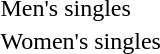<table>
<tr>
<td>Men's singles<br></td>
<td></td>
<td></td>
<td></td>
</tr>
<tr>
<td>Women's singles<br></td>
<td></td>
<td></td>
<td></td>
</tr>
</table>
